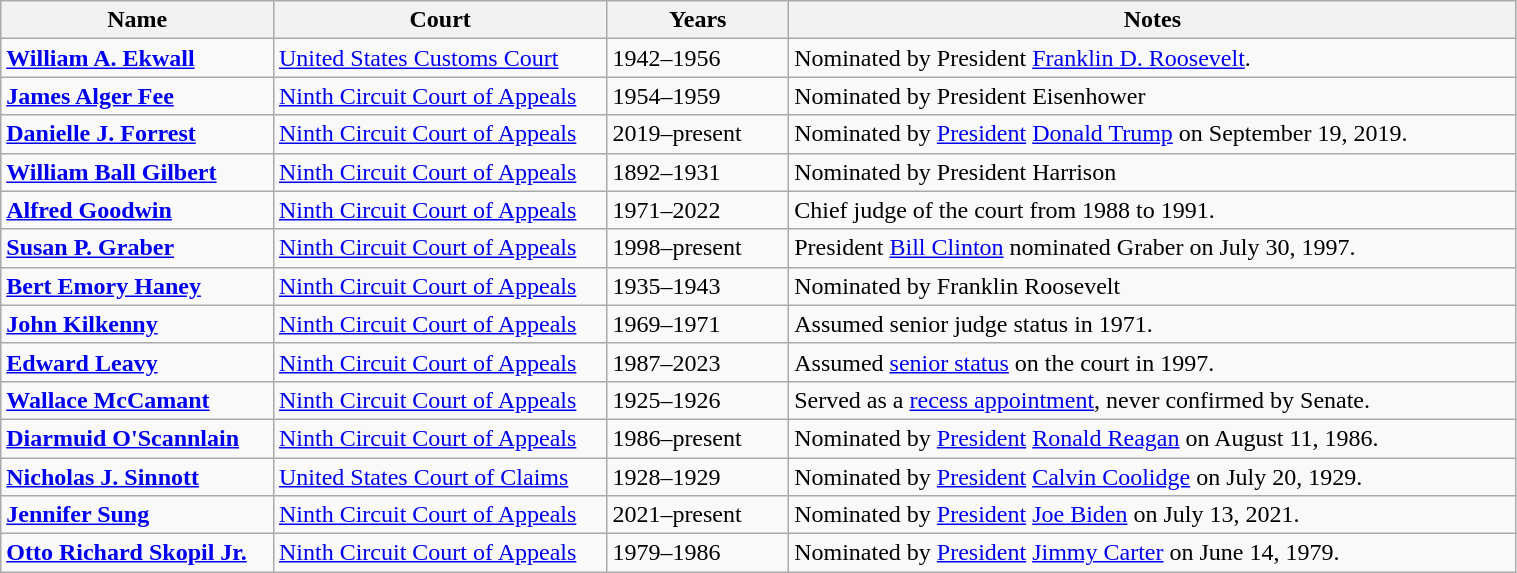<table class="wikitable sortable" style="width:80%">
<tr>
<th width="18%">Name</th>
<th width="22%">Court</th>
<th width="12%">Years</th>
<th width="48%">Notes</th>
</tr>
<tr>
<td><strong><a href='#'>William A. Ekwall</a></strong></td>
<td><a href='#'>United States Customs Court</a></td>
<td>1942–1956</td>
<td>Nominated by President <a href='#'>Franklin D. Roosevelt</a>.</td>
</tr>
<tr>
<td><strong><a href='#'>James Alger Fee</a></strong></td>
<td><a href='#'>Ninth Circuit Court of Appeals</a></td>
<td>1954–1959</td>
<td>Nominated by President Eisenhower</td>
</tr>
<tr>
<td><strong><a href='#'>Danielle J. Forrest</a></strong></td>
<td><a href='#'>Ninth Circuit Court of Appeals</a></td>
<td>2019–present</td>
<td>Nominated by <a href='#'>President</a> <a href='#'>Donald Trump</a> on September 19, 2019.</td>
</tr>
<tr>
<td><strong><a href='#'>William Ball Gilbert</a></strong></td>
<td><a href='#'>Ninth Circuit Court of Appeals</a></td>
<td>1892–1931</td>
<td>Nominated by President Harrison</td>
</tr>
<tr>
<td><strong><a href='#'>Alfred Goodwin</a></strong></td>
<td><a href='#'>Ninth Circuit Court of Appeals</a></td>
<td>1971–2022</td>
<td>Chief judge of the court from 1988 to 1991.</td>
</tr>
<tr>
<td><strong><a href='#'>Susan P. Graber</a></strong></td>
<td><a href='#'>Ninth Circuit Court of Appeals</a></td>
<td>1998–present</td>
<td>President <a href='#'>Bill Clinton</a> nominated Graber on July 30, 1997.</td>
</tr>
<tr>
<td><strong><a href='#'>Bert Emory Haney</a></strong></td>
<td><a href='#'>Ninth Circuit Court of Appeals</a></td>
<td>1935–1943</td>
<td>Nominated by Franklin Roosevelt</td>
</tr>
<tr>
<td><strong><a href='#'>John Kilkenny</a></strong></td>
<td><a href='#'>Ninth Circuit Court of Appeals</a></td>
<td>1969–1971</td>
<td>Assumed senior judge status in 1971.</td>
</tr>
<tr>
<td><strong><a href='#'>Edward Leavy</a></strong></td>
<td><a href='#'>Ninth Circuit Court of Appeals</a></td>
<td>1987–2023</td>
<td>Assumed <a href='#'>senior status</a> on the court in 1997.</td>
</tr>
<tr>
<td><strong><a href='#'>Wallace McCamant</a></strong></td>
<td><a href='#'>Ninth Circuit Court of Appeals</a></td>
<td>1925–1926</td>
<td>Served as a <a href='#'>recess appointment</a>, never confirmed by Senate.</td>
</tr>
<tr>
<td><strong><a href='#'>Diarmuid O'Scannlain</a></strong></td>
<td><a href='#'>Ninth Circuit Court of Appeals</a></td>
<td>1986–present</td>
<td>Nominated by <a href='#'>President</a> <a href='#'>Ronald Reagan</a> on August 11, 1986.</td>
</tr>
<tr>
<td><strong><a href='#'>Nicholas J. Sinnott</a></strong></td>
<td><a href='#'>United States Court of Claims</a></td>
<td>1928–1929</td>
<td>Nominated by <a href='#'>President</a> <a href='#'>Calvin Coolidge</a> on July 20, 1929.</td>
</tr>
<tr>
<td><strong><a href='#'>Jennifer Sung</a></strong></td>
<td><a href='#'>Ninth Circuit Court of Appeals</a></td>
<td>2021–present</td>
<td>Nominated by <a href='#'>President</a> <a href='#'>Joe Biden</a> on July 13, 2021.</td>
</tr>
<tr>
<td><strong><a href='#'>Otto Richard Skopil Jr.</a></strong></td>
<td><a href='#'>Ninth Circuit Court of Appeals</a></td>
<td>1979–1986</td>
<td>Nominated by <a href='#'>President</a> <a href='#'>Jimmy Carter</a> on June 14, 1979.</td>
</tr>
</table>
